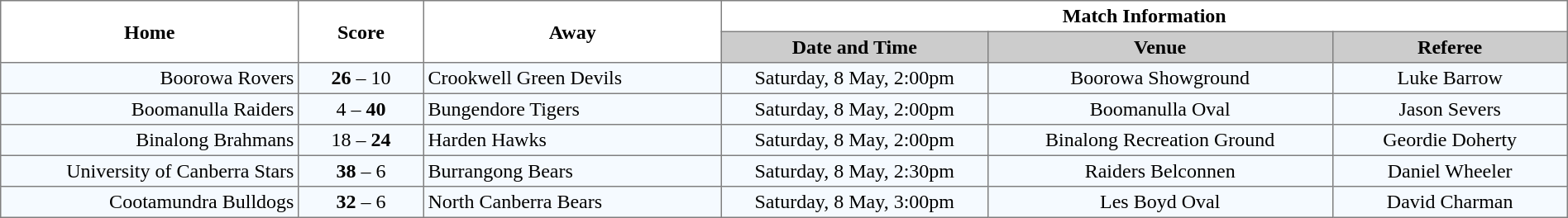<table width="100%" cellspacing="0" cellpadding="3" border="1" style="border-collapse:collapse;  text-align:center;">
<tr>
<th rowspan="2" width="19%">Home</th>
<th rowspan="2" width="8%">Score</th>
<th rowspan="2" width="19%">Away</th>
<th colspan="3">Match Information</th>
</tr>
<tr bgcolor="#CCCCCC">
<th width="17%">Date and Time</th>
<th width="22%">Venue</th>
<th width="50%">Referee</th>
</tr>
<tr style="text-align:center; background:#f5faff;">
<td align="right">Boorowa Rovers </td>
<td><strong>26</strong> – 10</td>
<td align="left"> Crookwell Green Devils</td>
<td>Saturday, 8 May, 2:00pm</td>
<td>Boorowa Showground</td>
<td>Luke Barrow</td>
</tr>
<tr style="text-align:center; background:#f5faff;">
<td align="right">Boomanulla Raiders </td>
<td>4 – <strong>40</strong></td>
<td align="left"> Bungendore Tigers</td>
<td>Saturday, 8 May, 2:00pm</td>
<td>Boomanulla Oval</td>
<td>Jason Severs</td>
</tr>
<tr style="text-align:center; background:#f5faff;">
<td align="right">Binalong Brahmans </td>
<td>18 – <strong>24</strong></td>
<td align="left"> Harden Hawks</td>
<td>Saturday, 8 May, 2:00pm</td>
<td>Binalong Recreation Ground</td>
<td>Geordie Doherty</td>
</tr>
<tr style="text-align:center; background:#f5faff;">
<td align="right">University of Canberra Stars </td>
<td><strong>38</strong> – 6</td>
<td align="left"> Burrangong Bears</td>
<td>Saturday, 8 May, 2:30pm</td>
<td>Raiders Belconnen</td>
<td>Daniel Wheeler</td>
</tr>
<tr style="text-align:center; background:#f5faff;">
<td align="right">Cootamundra Bulldogs </td>
<td><strong>32</strong> – 6</td>
<td align="left"> North Canberra Bears</td>
<td>Saturday, 8 May, 3:00pm</td>
<td>Les Boyd Oval</td>
<td>David Charman</td>
</tr>
</table>
